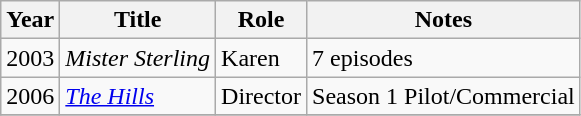<table class="wikitable sortable">
<tr>
<th>Year</th>
<th>Title</th>
<th>Role</th>
<th class=unsortable>Notes</th>
</tr>
<tr>
<td>2003</td>
<td><em>Mister Sterling</em></td>
<td>Karen</td>
<td>7 episodes</td>
</tr>
<tr>
<td>2006</td>
<td><em><a href='#'>The Hills</a></em></td>
<td>Director</td>
<td>Season 1 Pilot/Commercial</td>
</tr>
<tr>
</tr>
</table>
